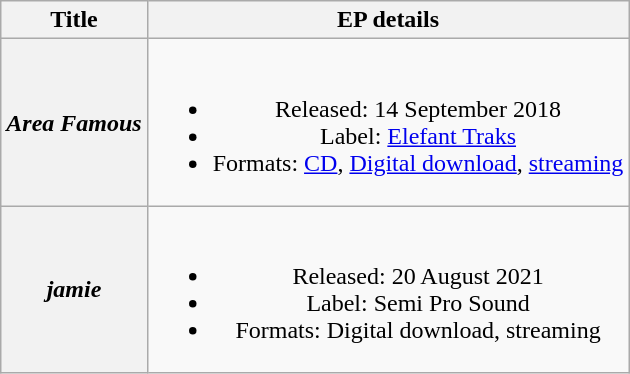<table class="wikitable plainrowheaders" style="text-align:center;">
<tr>
<th>Title</th>
<th>EP details</th>
</tr>
<tr>
<th scope="row"><em>Area Famous</em></th>
<td><br><ul><li>Released: 14 September 2018</li><li>Label: <a href='#'>Elefant Traks</a></li><li>Formats: <a href='#'>CD</a>, <a href='#'>Digital download</a>, <a href='#'>streaming</a></li></ul></td>
</tr>
<tr>
<th scope="row"><em>jamie</em></th>
<td><br><ul><li>Released: 20 August 2021</li><li>Label: Semi Pro Sound </li><li>Formats: Digital download, streaming</li></ul></td>
</tr>
</table>
